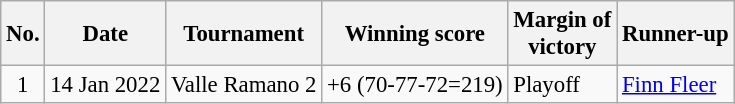<table class="wikitable" style="font-size:95%;">
<tr>
<th>No.</th>
<th>Date</th>
<th>Tournament</th>
<th>Winning score</th>
<th>Margin of<br>victory</th>
<th>Runner-up</th>
</tr>
<tr>
<td align=center>1</td>
<td align=right>14 Jan 2022</td>
<td>Valle Ramano 2</td>
<td>+6 (70-77-72=219)</td>
<td>Playoff</td>
<td> <a href='#'>Finn Fleer</a></td>
</tr>
</table>
